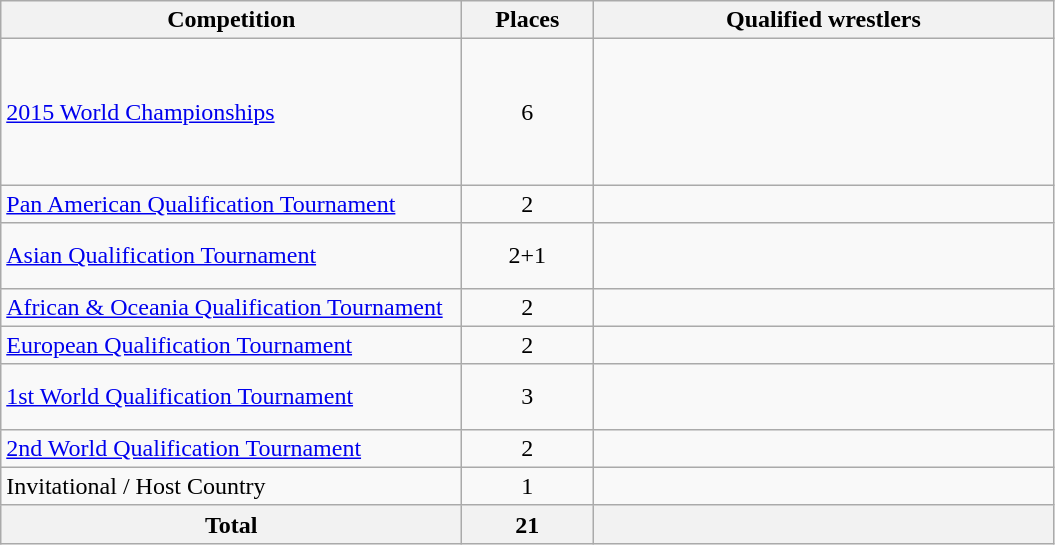<table class = "wikitable">
<tr>
<th width=300>Competition</th>
<th width=80>Places</th>
<th width=300>Qualified wrestlers</th>
</tr>
<tr>
<td><a href='#'>2015 World Championships</a></td>
<td align="center">6</td>
<td><br><br><br><br><br></td>
</tr>
<tr>
<td><a href='#'>Pan American Qualification Tournament</a></td>
<td align="center">2</td>
<td><br></td>
</tr>
<tr>
<td><a href='#'>Asian Qualification Tournament</a></td>
<td align="center">2+1</td>
<td><br><br></td>
</tr>
<tr>
<td><a href='#'>African & Oceania Qualification Tournament</a></td>
<td align="center">2</td>
<td><br></td>
</tr>
<tr>
<td><a href='#'>European Qualification Tournament</a></td>
<td align="center">2</td>
<td> <br></td>
</tr>
<tr>
<td><a href='#'>1st World Qualification Tournament</a></td>
<td align="center">3</td>
<td><br><br></td>
</tr>
<tr>
<td><a href='#'>2nd World Qualification Tournament</a></td>
<td align="center">2</td>
<td><br></td>
</tr>
<tr>
<td>Invitational / Host Country</td>
<td align="center">1</td>
<td></td>
</tr>
<tr>
<th>Total</th>
<th>21</th>
<th></th>
</tr>
</table>
